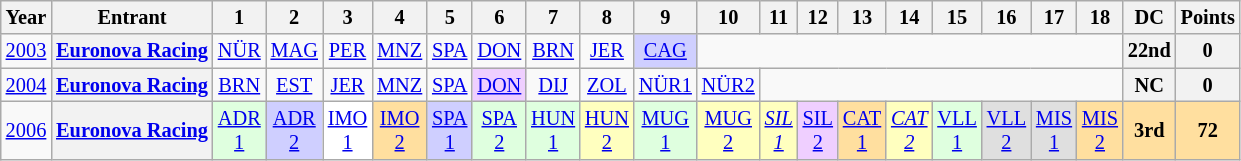<table class="wikitable" style="text-align:center; font-size:85%">
<tr>
<th>Year</th>
<th>Entrant</th>
<th>1</th>
<th>2</th>
<th>3</th>
<th>4</th>
<th>5</th>
<th>6</th>
<th>7</th>
<th>8</th>
<th>9</th>
<th>10</th>
<th>11</th>
<th>12</th>
<th>13</th>
<th>14</th>
<th>15</th>
<th>16</th>
<th>17</th>
<th>18</th>
<th>DC</th>
<th>Points</th>
</tr>
<tr>
<td><a href='#'>2003</a></td>
<th nowrap><a href='#'>Euronova Racing</a></th>
<td><a href='#'>NÜR</a></td>
<td><a href='#'>MAG</a></td>
<td><a href='#'>PER</a></td>
<td><a href='#'>MNZ</a></td>
<td><a href='#'>SPA</a></td>
<td><a href='#'>DON</a></td>
<td><a href='#'>BRN</a></td>
<td><a href='#'>JER</a></td>
<td style="background:#cfcfff;"><a href='#'>CAG</a><br></td>
<td colspan=9></td>
<th>22nd</th>
<th>0</th>
</tr>
<tr>
<td><a href='#'>2004</a></td>
<th nowrap><a href='#'>Euronova Racing</a></th>
<td><a href='#'>BRN</a><br></td>
<td><a href='#'>EST</a><br></td>
<td><a href='#'>JER</a><br></td>
<td><a href='#'>MNZ</a><br></td>
<td><a href='#'>SPA</a><br></td>
<td style="background:#efcfff;"><a href='#'>DON</a><br></td>
<td><a href='#'>DIJ</a></td>
<td><a href='#'>ZOL</a></td>
<td><a href='#'>NÜR1</a></td>
<td><a href='#'>NÜR2</a></td>
<td colspan=8></td>
<th>NC</th>
<th>0</th>
</tr>
<tr>
<td><a href='#'>2006</a></td>
<th nowrap><a href='#'>Euronova Racing</a></th>
<td style="background:#dfffdf;"><a href='#'>ADR<br>1</a><br></td>
<td style="background:#cfcfff;"><a href='#'>ADR<br>2</a><br></td>
<td style="background:white;"><a href='#'>IMO<br>1</a><br></td>
<td style="background:#ffdf9f;"><a href='#'>IMO<br>2</a><br></td>
<td style="background:#cfcfff;"><a href='#'>SPA<br>1</a><br></td>
<td style="background:#dfffdf;"><a href='#'>SPA<br>2</a><br></td>
<td style="background:#dfffdf;"><a href='#'>HUN<br>1</a><br></td>
<td style="background:#ffffbf;"><a href='#'>HUN<br>2</a><br></td>
<td style="background:#dfffdf;"><a href='#'>MUG<br>1</a><br></td>
<td style="background:#ffffbf;"><a href='#'>MUG<br>2</a><br></td>
<td style="background:#ffffbf;"><em><a href='#'>SIL<br>1</a></em><br></td>
<td style="background:#efcfff;"><a href='#'>SIL<br>2</a><br></td>
<td style="background:#ffdf9f;"><a href='#'>CAT<br>1</a><br></td>
<td style="background:#ffffbf;"><em><a href='#'>CAT<br>2</a></em><br></td>
<td style="background:#dfffdf;"><a href='#'>VLL<br>1</a><br></td>
<td style="background:#dfdfdf;"><a href='#'>VLL<br>2</a><br></td>
<td style="background:#dfdfdf;"><a href='#'>MIS<br>1</a><br></td>
<td style="background:#ffdf9f;"><a href='#'>MIS<br>2</a><br></td>
<th style="background:#ffdf9f;">3rd</th>
<th style="background:#ffdf9f;">72</th>
</tr>
</table>
